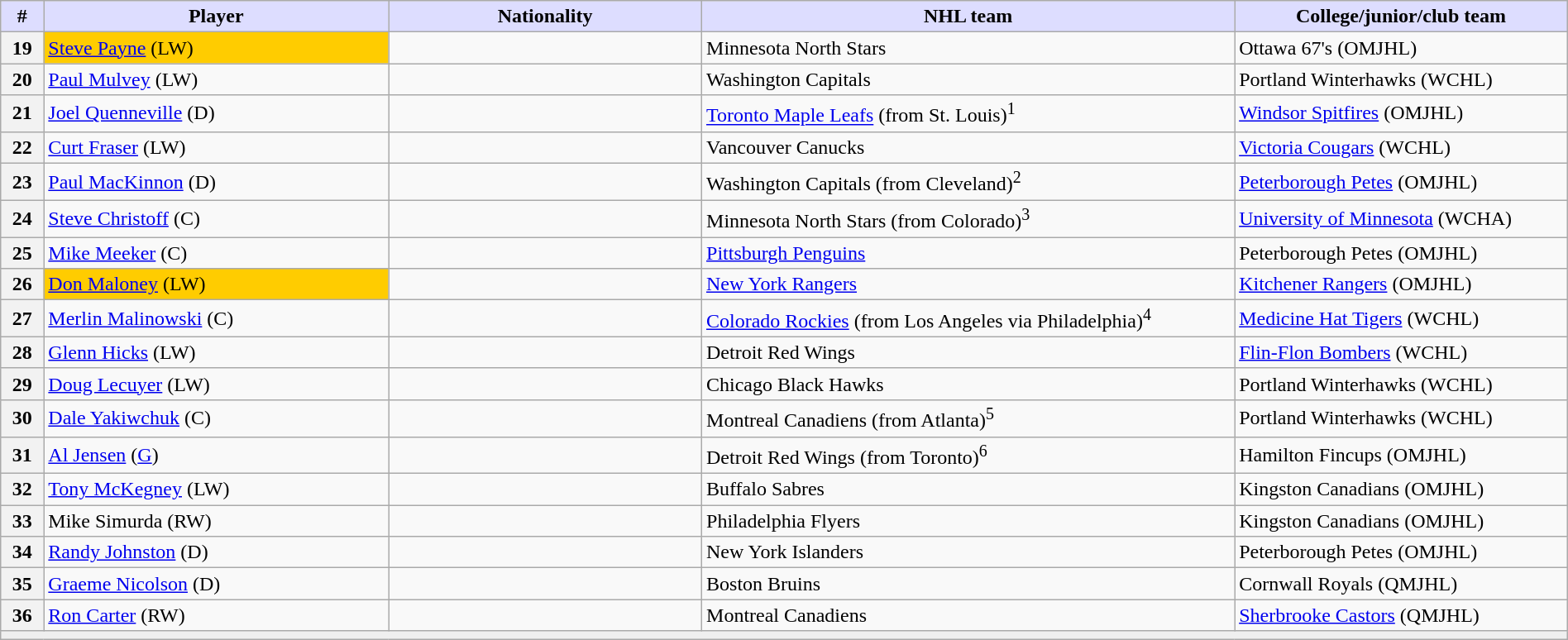<table class="wikitable" style="width: 100%">
<tr>
<th style="background:#ddf; width:2.75%;">#</th>
<th style="background:#ddf; width:22.0%;">Player</th>
<th style="background:#ddf; width:20.0%;">Nationality</th>
<th style="background:#ddf; width:34.0%;">NHL team</th>
<th style="background:#ddf; width:100.0%;">College/junior/club team</th>
</tr>
<tr>
<th>19</th>
<td bgcolor="#FFCC00"><a href='#'>Steve Payne</a> (LW)</td>
<td></td>
<td>Minnesota North Stars</td>
<td>Ottawa 67's (OMJHL)</td>
</tr>
<tr>
<th>20</th>
<td><a href='#'>Paul Mulvey</a> (LW)</td>
<td></td>
<td>Washington Capitals</td>
<td>Portland Winterhawks (WCHL)</td>
</tr>
<tr>
<th>21</th>
<td><a href='#'>Joel Quenneville</a> (D)</td>
<td></td>
<td><a href='#'>Toronto Maple Leafs</a> (from St. Louis)<sup>1</sup></td>
<td><a href='#'>Windsor Spitfires</a> (OMJHL)</td>
</tr>
<tr>
<th>22</th>
<td><a href='#'>Curt Fraser</a> (LW)</td>
<td></td>
<td>Vancouver Canucks</td>
<td><a href='#'>Victoria Cougars</a> (WCHL)</td>
</tr>
<tr>
<th>23</th>
<td><a href='#'>Paul MacKinnon</a> (D)</td>
<td></td>
<td>Washington Capitals (from Cleveland)<sup>2</sup></td>
<td><a href='#'>Peterborough Petes</a> (OMJHL)</td>
</tr>
<tr>
<th>24</th>
<td><a href='#'>Steve Christoff</a> (C)</td>
<td></td>
<td>Minnesota North Stars (from Colorado)<sup>3</sup></td>
<td><a href='#'>University of Minnesota</a> (WCHA)</td>
</tr>
<tr>
<th>25</th>
<td><a href='#'>Mike Meeker</a> (C)</td>
<td></td>
<td><a href='#'>Pittsburgh Penguins</a></td>
<td>Peterborough Petes (OMJHL)</td>
</tr>
<tr>
<th>26</th>
<td bgcolor="#FFCC00"><a href='#'>Don Maloney</a> (LW)</td>
<td></td>
<td><a href='#'>New York Rangers</a></td>
<td><a href='#'>Kitchener Rangers</a> (OMJHL)</td>
</tr>
<tr>
<th>27</th>
<td><a href='#'>Merlin Malinowski</a> (C)</td>
<td></td>
<td><a href='#'>Colorado Rockies</a> (from Los Angeles via Philadelphia)<sup>4</sup></td>
<td><a href='#'>Medicine Hat Tigers</a> (WCHL)</td>
</tr>
<tr>
<th>28</th>
<td><a href='#'>Glenn Hicks</a> (LW)</td>
<td></td>
<td>Detroit Red Wings</td>
<td><a href='#'>Flin-Flon Bombers</a> (WCHL)</td>
</tr>
<tr>
<th>29</th>
<td><a href='#'>Doug Lecuyer</a> (LW)</td>
<td></td>
<td>Chicago Black Hawks</td>
<td>Portland Winterhawks (WCHL)</td>
</tr>
<tr>
<th>30</th>
<td><a href='#'>Dale Yakiwchuk</a> (C)</td>
<td></td>
<td>Montreal Canadiens (from Atlanta)<sup>5</sup></td>
<td>Portland Winterhawks (WCHL)</td>
</tr>
<tr>
<th>31</th>
<td><a href='#'>Al Jensen</a> (<a href='#'>G</a>)</td>
<td></td>
<td>Detroit Red Wings (from Toronto)<sup>6</sup></td>
<td>Hamilton Fincups (OMJHL)</td>
</tr>
<tr>
<th>32</th>
<td><a href='#'>Tony McKegney</a> (LW)</td>
<td></td>
<td>Buffalo Sabres</td>
<td>Kingston Canadians (OMJHL)</td>
</tr>
<tr>
<th>33</th>
<td>Mike Simurda (RW)</td>
<td></td>
<td>Philadelphia Flyers</td>
<td>Kingston Canadians (OMJHL)</td>
</tr>
<tr>
<th>34</th>
<td><a href='#'>Randy Johnston</a> (D)</td>
<td></td>
<td>New York Islanders</td>
<td>Peterborough Petes (OMJHL)</td>
</tr>
<tr>
<th>35</th>
<td><a href='#'>Graeme Nicolson</a> (D)</td>
<td></td>
<td>Boston Bruins</td>
<td>Cornwall Royals (QMJHL)</td>
</tr>
<tr>
<th>36</th>
<td><a href='#'>Ron Carter</a> (RW)</td>
<td></td>
<td>Montreal Canadiens</td>
<td><a href='#'>Sherbrooke Castors</a> (QMJHL)</td>
</tr>
<tr>
<td align=center colspan="6" bgcolor="#efefef"></td>
</tr>
</table>
